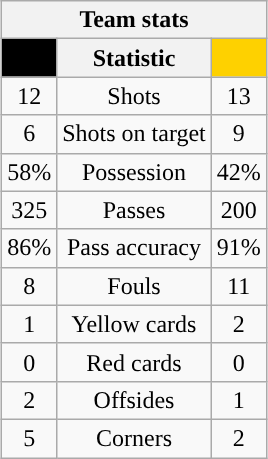<table class="wikitable" style="margin-left: auto; margin-right: auto; border: none; text-align:center;">
<tr>
<th colspan=3>Team stats</th>
</tr>
<tr>
<th style="background: #000000; color: #e4007c;"> <a href='#'></a></th>
<th>Statistic</th>
<th style="background: #FED100; color: #000000;"> <a href='#'></a></th>
</tr>
<tr>
<td>12</td>
<td>Shots</td>
<td>13</td>
</tr>
<tr>
<td>6</td>
<td>Shots on target</td>
<td>9</td>
</tr>
<tr>
<td>58%</td>
<td>Possession</td>
<td>42%</td>
</tr>
<tr>
<td>325</td>
<td>Passes</td>
<td>200</td>
</tr>
<tr>
<td>86%</td>
<td>Pass accuracy</td>
<td>91%</td>
</tr>
<tr>
<td>8</td>
<td>Fouls</td>
<td>11</td>
</tr>
<tr>
<td>1</td>
<td>Yellow cards</td>
<td>2</td>
</tr>
<tr>
<td>0</td>
<td>Red cards</td>
<td>0</td>
</tr>
<tr>
<td>2</td>
<td>Offsides</td>
<td>1</td>
</tr>
<tr>
<td>5</td>
<td>Corners</td>
<td>2</td>
</tr>
</table>
